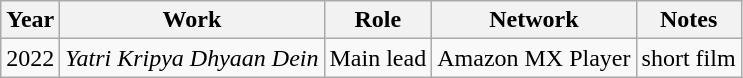<table class="wikitable sortable plainrowable">
<tr>
<th>Year</th>
<th>Work</th>
<th>Role</th>
<th>Network</th>
<th>Notes</th>
</tr>
<tr>
<td>2022</td>
<td><em>Yatri Kripya Dhyaan Dein</em></td>
<td>Main lead</td>
<td>Amazon MX Player</td>
<td>short film</td>
</tr>
</table>
